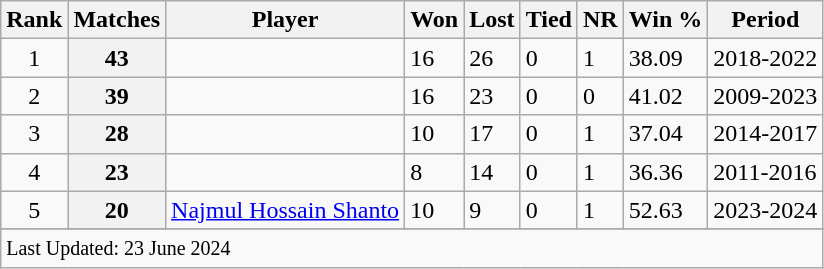<table class="wikitable plainrowheaders sortable">
<tr>
<th scope=col>Rank</th>
<th scope=col>Matches</th>
<th scope=col>Player</th>
<th>Won</th>
<th>Lost</th>
<th>Tied</th>
<th>NR</th>
<th>Win %</th>
<th>Period</th>
</tr>
<tr>
<td align=center>1</td>
<th scope=row style=text-align:center;>43</th>
<td></td>
<td>16</td>
<td>26</td>
<td>0</td>
<td>1</td>
<td>38.09</td>
<td>2018-2022</td>
</tr>
<tr>
<td align="center">2</td>
<th scope="row" style="text-align:center;">39</th>
<td></td>
<td>16</td>
<td>23</td>
<td>0</td>
<td>0</td>
<td>41.02</td>
<td>2009-2023</td>
</tr>
<tr>
<td align=center>3</td>
<th scope=row style=text-align:center;>28</th>
<td></td>
<td>10</td>
<td>17</td>
<td>0</td>
<td>1</td>
<td>37.04</td>
<td>2014-2017</td>
</tr>
<tr>
<td align=center>4</td>
<th scope=row style=text-align:center;>23</th>
<td></td>
<td>8</td>
<td>14</td>
<td>0</td>
<td>1</td>
<td>36.36</td>
<td>2011-2016</td>
</tr>
<tr>
<td align=center>5</td>
<th scope=row style=text-align:center;>20</th>
<td><a href='#'>Najmul Hossain Shanto</a></td>
<td>10</td>
<td>9</td>
<td>0</td>
<td>1</td>
<td>52.63</td>
<td>2023-2024</td>
</tr>
<tr>
</tr>
<tr class=sortbottom>
<td colspan=9><small>Last Updated: 23 June 2024</small></td>
</tr>
</table>
